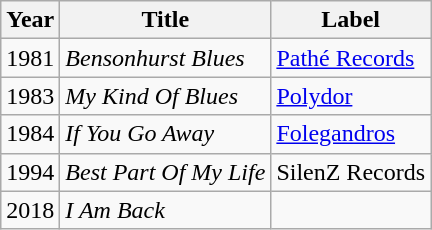<table class="wikitable sortable">
<tr>
<th>Year</th>
<th>Title</th>
<th>Label</th>
</tr>
<tr>
<td>1981</td>
<td><em>Bensonhurst Blues</em></td>
<td><a href='#'>Pathé Records</a></td>
</tr>
<tr>
<td>1983</td>
<td><em>My Kind Of Blues</em></td>
<td><a href='#'>Polydor</a></td>
</tr>
<tr>
<td>1984</td>
<td><em>If You Go Away</em></td>
<td><a href='#'>Folegandros</a></td>
</tr>
<tr>
<td>1994</td>
<td><em>Best Part Of My Life</em></td>
<td>SilenZ Records</td>
</tr>
<tr>
<td>2018</td>
<td><em>I Am Back</em></td>
<td></td>
</tr>
</table>
